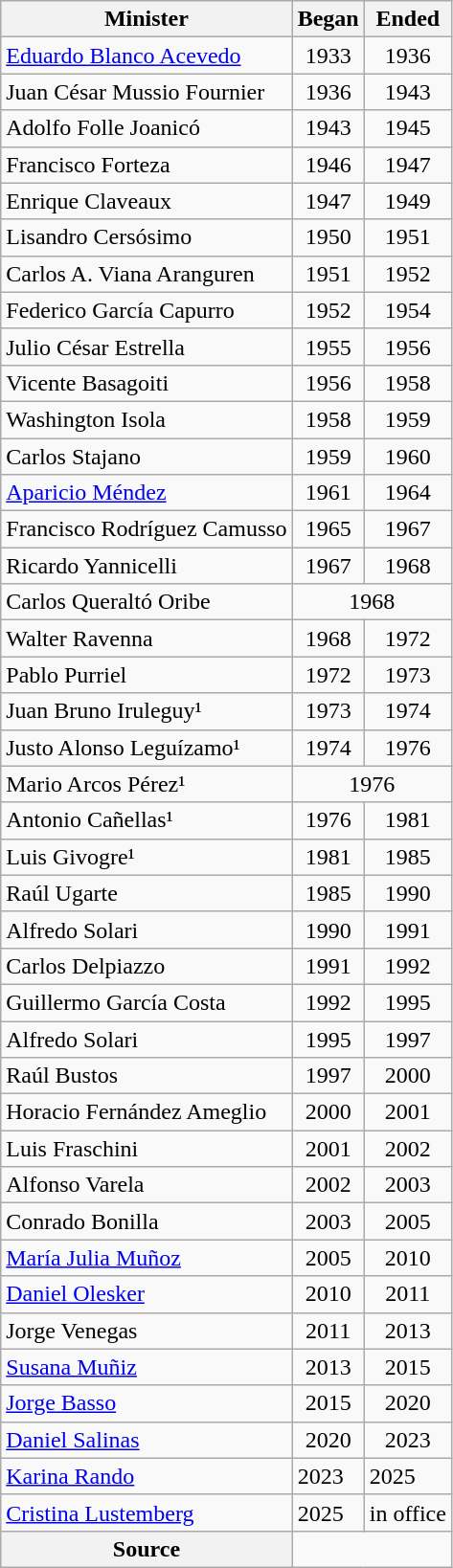<table class="wikitable">
<tr>
<th>Minister</th>
<th>Began</th>
<th>Ended</th>
</tr>
<tr>
<td><a href='#'>Eduardo Blanco Acevedo</a></td>
<td style="text-align:center;">1933</td>
<td style="text-align:center;">1936</td>
</tr>
<tr>
<td>Juan César Mussio Fournier</td>
<td style="text-align:center;">1936</td>
<td style="text-align:center;">1943</td>
</tr>
<tr>
<td>Adolfo Folle Joanicó</td>
<td style="text-align:center;">1943</td>
<td style="text-align:center;">1945</td>
</tr>
<tr>
<td>Francisco Forteza</td>
<td style="text-align:center;">1946</td>
<td style="text-align:center;">1947</td>
</tr>
<tr>
<td>Enrique Claveaux</td>
<td style="text-align:center;">1947</td>
<td style="text-align:center;">1949</td>
</tr>
<tr>
<td>Lisandro Cersósimo</td>
<td style="text-align:center;">1950</td>
<td style="text-align:center;">1951</td>
</tr>
<tr>
<td>Carlos A. Viana Aranguren</td>
<td style="text-align:center;">1951</td>
<td style="text-align:center;">1952</td>
</tr>
<tr>
<td>Federico García Capurro</td>
<td style="text-align:center;">1952</td>
<td style="text-align:center;">1954</td>
</tr>
<tr>
<td>Julio César Estrella</td>
<td style="text-align:center;">1955</td>
<td style="text-align:center;">1956</td>
</tr>
<tr>
<td>Vicente Basagoiti</td>
<td style="text-align:center;">1956</td>
<td style="text-align:center;">1958</td>
</tr>
<tr>
<td>Washington Isola</td>
<td style="text-align:center;">1958</td>
<td style="text-align:center;">1959</td>
</tr>
<tr>
<td>Carlos Stajano</td>
<td style="text-align:center;">1959</td>
<td style="text-align:center;">1960</td>
</tr>
<tr>
<td><a href='#'>Aparicio Méndez</a></td>
<td style="text-align:center;">1961</td>
<td style="text-align:center;">1964</td>
</tr>
<tr>
<td>Francisco Rodríguez Camusso</td>
<td style="text-align:center;">1965</td>
<td style="text-align:center;">1967</td>
</tr>
<tr>
<td>Ricardo Yannicelli</td>
<td style="text-align:center;">1967</td>
<td style="text-align:center;">1968</td>
</tr>
<tr>
<td>Carlos Queraltó Oribe</td>
<td colspan="2" style="text-align:center;">1968</td>
</tr>
<tr>
<td>Walter Ravenna</td>
<td style="text-align:center;">1968</td>
<td style="text-align:center;">1972</td>
</tr>
<tr>
<td>Pablo Purriel</td>
<td style="text-align:center;">1972</td>
<td style="text-align:center;">1973</td>
</tr>
<tr>
<td>Juan Bruno Iruleguy¹</td>
<td style="text-align:center;">1973</td>
<td style="text-align:center;">1974</td>
</tr>
<tr>
<td>Justo Alonso Leguízamo¹</td>
<td style="text-align:center;">1974</td>
<td style="text-align:center;">1976</td>
</tr>
<tr>
<td>Mario Arcos Pérez¹</td>
<td colspan="2" style="text-align:center;">1976</td>
</tr>
<tr>
<td>Antonio Cañellas¹</td>
<td style="text-align:center;">1976</td>
<td style="text-align:center;">1981</td>
</tr>
<tr>
<td>Luis Givogre¹</td>
<td style="text-align:center;">1981</td>
<td style="text-align:center;">1985</td>
</tr>
<tr>
<td>Raúl Ugarte</td>
<td style="text-align:center;">1985</td>
<td style="text-align:center;">1990</td>
</tr>
<tr>
<td>Alfredo Solari</td>
<td style="text-align:center;">1990</td>
<td style="text-align:center;">1991</td>
</tr>
<tr>
<td>Carlos Delpiazzo</td>
<td style="text-align:center;">1991</td>
<td style="text-align:center;">1992</td>
</tr>
<tr>
<td>Guillermo García Costa</td>
<td style="text-align:center;">1992</td>
<td style="text-align:center;">1995</td>
</tr>
<tr>
<td>Alfredo Solari</td>
<td style="text-align:center;">1995</td>
<td style="text-align:center;">1997</td>
</tr>
<tr>
<td>Raúl Bustos</td>
<td style="text-align:center;">1997</td>
<td style="text-align:center;">2000</td>
</tr>
<tr>
<td>Horacio Fernández Ameglio</td>
<td style="text-align:center;">2000</td>
<td style="text-align:center;">2001</td>
</tr>
<tr>
<td>Luis Fraschini</td>
<td style="text-align:center;">2001</td>
<td style="text-align:center;">2002</td>
</tr>
<tr>
<td>Alfonso Varela</td>
<td style="text-align:center;">2002</td>
<td style="text-align:center;">2003</td>
</tr>
<tr>
<td>Conrado Bonilla</td>
<td style="text-align:center;">2003</td>
<td style="text-align:center;">2005</td>
</tr>
<tr>
<td><a href='#'>María Julia Muñoz</a></td>
<td style="text-align:center;">2005</td>
<td style="text-align:center;">2010</td>
</tr>
<tr>
<td><a href='#'>Daniel Olesker</a></td>
<td style="text-align:center;">2010</td>
<td style="text-align:center;">2011</td>
</tr>
<tr>
<td>Jorge Venegas</td>
<td style="text-align:center;">2011</td>
<td style="text-align:center;">2013</td>
</tr>
<tr>
<td><a href='#'>Susana Muñiz</a></td>
<td style="text-align:center;">2013</td>
<td style="text-align:center;">2015</td>
</tr>
<tr>
<td><a href='#'>Jorge Basso</a></td>
<td style="text-align:center;">2015</td>
<td style="text-align:center;">2020</td>
</tr>
<tr>
<td><a href='#'>Daniel Salinas</a></td>
<td style="text-align:center;">2020</td>
<td style="text-align:center;">2023</td>
</tr>
<tr>
<td><a href='#'>Karina Rando</a></td>
<td>2023</td>
<td>2025</td>
</tr>
<tr>
<td><a href='#'>Cristina Lustemberg</a></td>
<td>2025</td>
<td>in office</td>
</tr>
<tr>
<th><strong>Source</strong></th>
<td colspan="2" style="text-align:center;"></td>
</tr>
</table>
